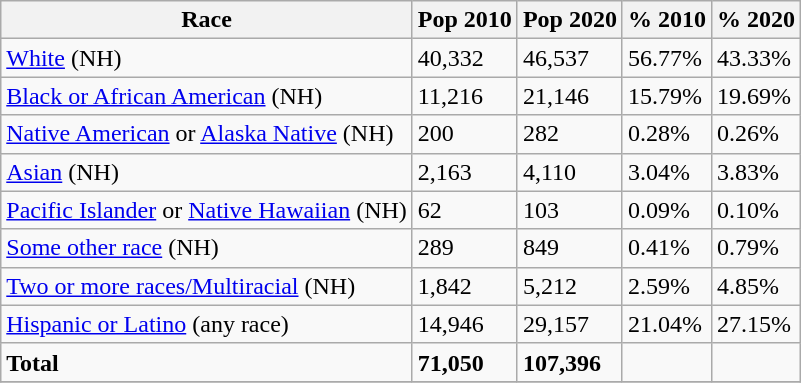<table class="wikitable">
<tr>
<th>Race</th>
<th>Pop 2010</th>
<th>Pop 2020</th>
<th>% 2010</th>
<th>% 2020</th>
</tr>
<tr>
<td><a href='#'>White</a> (NH)</td>
<td>40,332</td>
<td>46,537</td>
<td>56.77%</td>
<td>43.33%</td>
</tr>
<tr>
<td><a href='#'>Black or African American</a> (NH)</td>
<td>11,216</td>
<td>21,146</td>
<td>15.79%</td>
<td>19.69%</td>
</tr>
<tr>
<td><a href='#'>Native American</a> or <a href='#'>Alaska Native</a> (NH)</td>
<td>200</td>
<td>282</td>
<td>0.28%</td>
<td>0.26%</td>
</tr>
<tr>
<td><a href='#'>Asian</a> (NH)</td>
<td>2,163</td>
<td>4,110</td>
<td>3.04%</td>
<td>3.83%</td>
</tr>
<tr>
<td><a href='#'>Pacific Islander</a> or <a href='#'>Native Hawaiian</a> (NH)</td>
<td>62</td>
<td>103</td>
<td>0.09%</td>
<td>0.10%</td>
</tr>
<tr>
<td><a href='#'>Some other race</a> (NH)</td>
<td>289</td>
<td>849</td>
<td>0.41%</td>
<td>0.79%</td>
</tr>
<tr>
<td><a href='#'>Two or more races/Multiracial</a> (NH)</td>
<td>1,842</td>
<td>5,212</td>
<td>2.59%</td>
<td>4.85%</td>
</tr>
<tr>
<td><a href='#'>Hispanic or Latino</a> (any race)</td>
<td>14,946</td>
<td>29,157</td>
<td>21.04%</td>
<td>27.15%</td>
</tr>
<tr>
<td><strong>Total</strong></td>
<td><strong>71,050</strong></td>
<td><strong>107,396</strong></td>
<td></td>
<td></td>
</tr>
<tr>
</tr>
</table>
